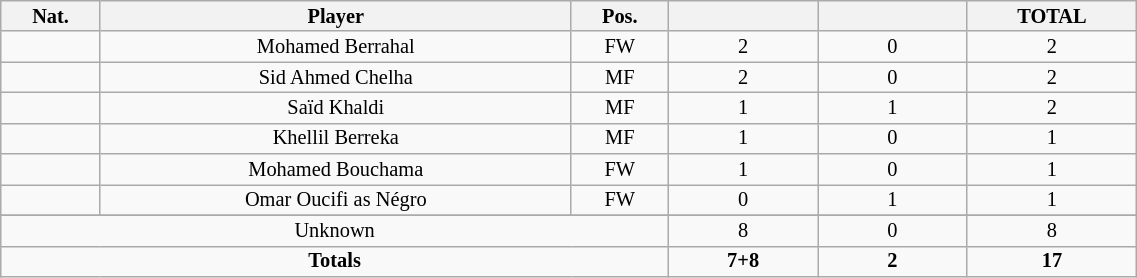<table class="wikitable sortable alternance"  style="font-size:85%; text-align:center; line-height:14px; width:60%;">
<tr>
<th width=10>Nat.</th>
<th width=140>Player</th>
<th width=10>Pos.</th>
<th width=40></th>
<th width=40></th>
<th width=40>TOTAL</th>
</tr>
<tr>
<td></td>
<td>Mohamed Berrahal</td>
<td>FW</td>
<td>2</td>
<td>0</td>
<td>2</td>
</tr>
<tr>
<td></td>
<td>Sid Ahmed Chelha</td>
<td>MF</td>
<td>2</td>
<td>0</td>
<td>2</td>
</tr>
<tr>
<td></td>
<td>Saïd Khaldi</td>
<td>MF</td>
<td>1</td>
<td>1</td>
<td>2</td>
</tr>
<tr>
<td></td>
<td>Khellil Berreka</td>
<td>MF</td>
<td>1</td>
<td>0</td>
<td>1</td>
</tr>
<tr>
<td></td>
<td>Mohamed Bouchama</td>
<td>FW</td>
<td>1</td>
<td>0</td>
<td>1</td>
</tr>
<tr>
<td></td>
<td>Omar Oucifi as Négro</td>
<td>FW</td>
<td>0</td>
<td>1</td>
<td>1</td>
</tr>
<tr>
</tr>
<tr class="sortbottom">
<td colspan="3">Unknown</td>
<td>8</td>
<td>0</td>
<td>8</td>
</tr>
<tr class="sortbottom">
<td colspan="3"><strong>Totals</strong></td>
<td><strong>7+8</strong></td>
<td><strong>2</strong></td>
<td><strong>17</strong></td>
</tr>
</table>
